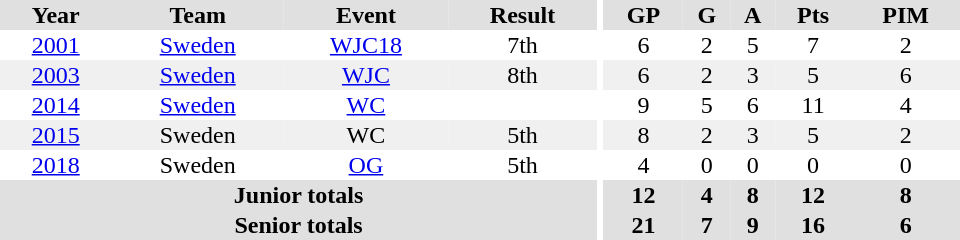<table border="0" cellpadding="1" cellspacing="0" ID="Table3" style="text-align:center; width:40em">
<tr ALIGN="center" bgcolor="#e0e0e0">
<th>Year</th>
<th>Team</th>
<th>Event</th>
<th>Result</th>
<th rowspan="99" bgcolor="#ffffff"></th>
<th>GP</th>
<th>G</th>
<th>A</th>
<th>Pts</th>
<th>PIM</th>
</tr>
<tr>
<td><a href='#'>2001</a></td>
<td><a href='#'>Sweden</a></td>
<td><a href='#'>WJC18</a></td>
<td>7th</td>
<td>6</td>
<td>2</td>
<td>5</td>
<td>7</td>
<td>2</td>
</tr>
<tr bgcolor="#f0f0f0">
<td><a href='#'>2003</a></td>
<td><a href='#'>Sweden</a></td>
<td><a href='#'>WJC</a></td>
<td>8th</td>
<td>6</td>
<td>2</td>
<td>3</td>
<td>5</td>
<td>6</td>
</tr>
<tr>
<td><a href='#'>2014</a></td>
<td><a href='#'>Sweden</a></td>
<td><a href='#'>WC</a></td>
<td></td>
<td>9</td>
<td>5</td>
<td>6</td>
<td>11</td>
<td>4</td>
</tr>
<tr bgcolor="#f0f0f0">
<td><a href='#'>2015</a></td>
<td>Sweden</td>
<td>WC</td>
<td>5th</td>
<td>8</td>
<td>2</td>
<td>3</td>
<td>5</td>
<td>2</td>
</tr>
<tr>
<td><a href='#'>2018</a></td>
<td>Sweden</td>
<td><a href='#'>OG</a></td>
<td>5th</td>
<td>4</td>
<td>0</td>
<td>0</td>
<td>0</td>
<td>0</td>
</tr>
<tr bgcolor="#e0e0e0">
<th colspan="4">Junior totals</th>
<th>12</th>
<th>4</th>
<th>8</th>
<th>12</th>
<th>8</th>
</tr>
<tr bgcolor="#e0e0e0">
<th colspan="4">Senior totals</th>
<th>21</th>
<th>7</th>
<th>9</th>
<th>16</th>
<th>6</th>
</tr>
</table>
